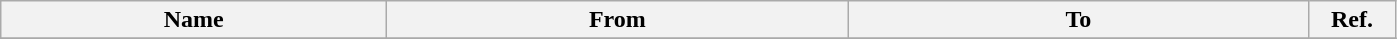<table class="wikitable sortable alternance" style="text-align:center">
<tr>
<th style="width:250px;">Name</th>
<th style="width:300px;">From</th>
<th style="width:300px;">To</th>
<th style="width:50px;">Ref.</th>
</tr>
<tr>
</tr>
</table>
